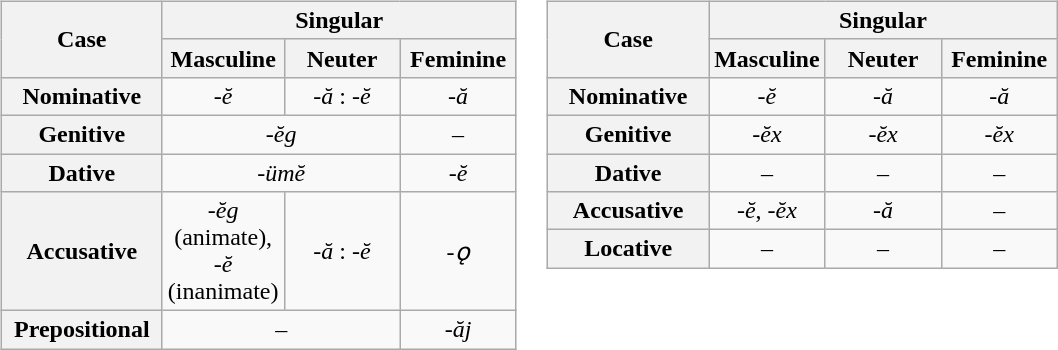<table>
<tr>
<td><br><table class="wikitable" style="border-collapse: collapse;text-align:center;">
<tr>
<th style="width:100px" rowspan="2">Case</th>
<th colspan="3">Singular</th>
</tr>
<tr>
<th style="width:70px">Masculine</th>
<th style="width:70px">Neuter</th>
<th style="width:70px">Feminine</th>
</tr>
<tr>
<th>Nominative</th>
<td><em>-ĕ</em></td>
<td><em>-ă</em> : <em>-ĕ</em></td>
<td><em>-ă</em></td>
</tr>
<tr>
<th>Genitive</th>
<td colspan="2"><em>-ĕg</em></td>
<td><em>–</em></td>
</tr>
<tr>
<th>Dative</th>
<td colspan="2"><em>-ümĕ</em></td>
<td><em>-ĕ</em></td>
</tr>
<tr>
<th>Accusative</th>
<td><em>-ĕg</em> (animate), <em>-ĕ</em> (inanimate)</td>
<td><em>-ă</em> : <em>-ĕ</em></td>
<td><em>-ǫ</em></td>
</tr>
<tr>
<th>Prepositional</th>
<td colspan="2"><em>–</em></td>
<td><em>-ăj</em></td>
</tr>
</table>
</td>
<td valign="top"><br><table class="wikitable" style="border-collapse: collapse;text-align:center;">
<tr>
<th style="width:100px" rowspan="2">Case</th>
<th colspan="3">Singular</th>
</tr>
<tr>
<th style="width:70px">Masculine</th>
<th style="width:70px">Neuter</th>
<th style="width:70px">Feminine</th>
</tr>
<tr>
<th>Nominative</th>
<td><em>-ĕ</em></td>
<td><em>-ă</em></td>
<td><em>-ă</em></td>
</tr>
<tr>
<th>Genitive</th>
<td><em>-ĕх</em></td>
<td><em>-ĕх</em></td>
<td><em>-ĕх</em></td>
</tr>
<tr>
<th>Dative</th>
<td><em>–</em></td>
<td><em>–</em></td>
<td><em>–</em></td>
</tr>
<tr>
<th>Accusative</th>
<td><em>-ĕ</em>, <em>-ĕх</em></td>
<td><em>-ă</em></td>
<td><em>–</em></td>
</tr>
<tr>
<th>Locative</th>
<td><em>–</em></td>
<td><em>–</em></td>
<td><em>–</em></td>
</tr>
</table>
</td>
</tr>
</table>
